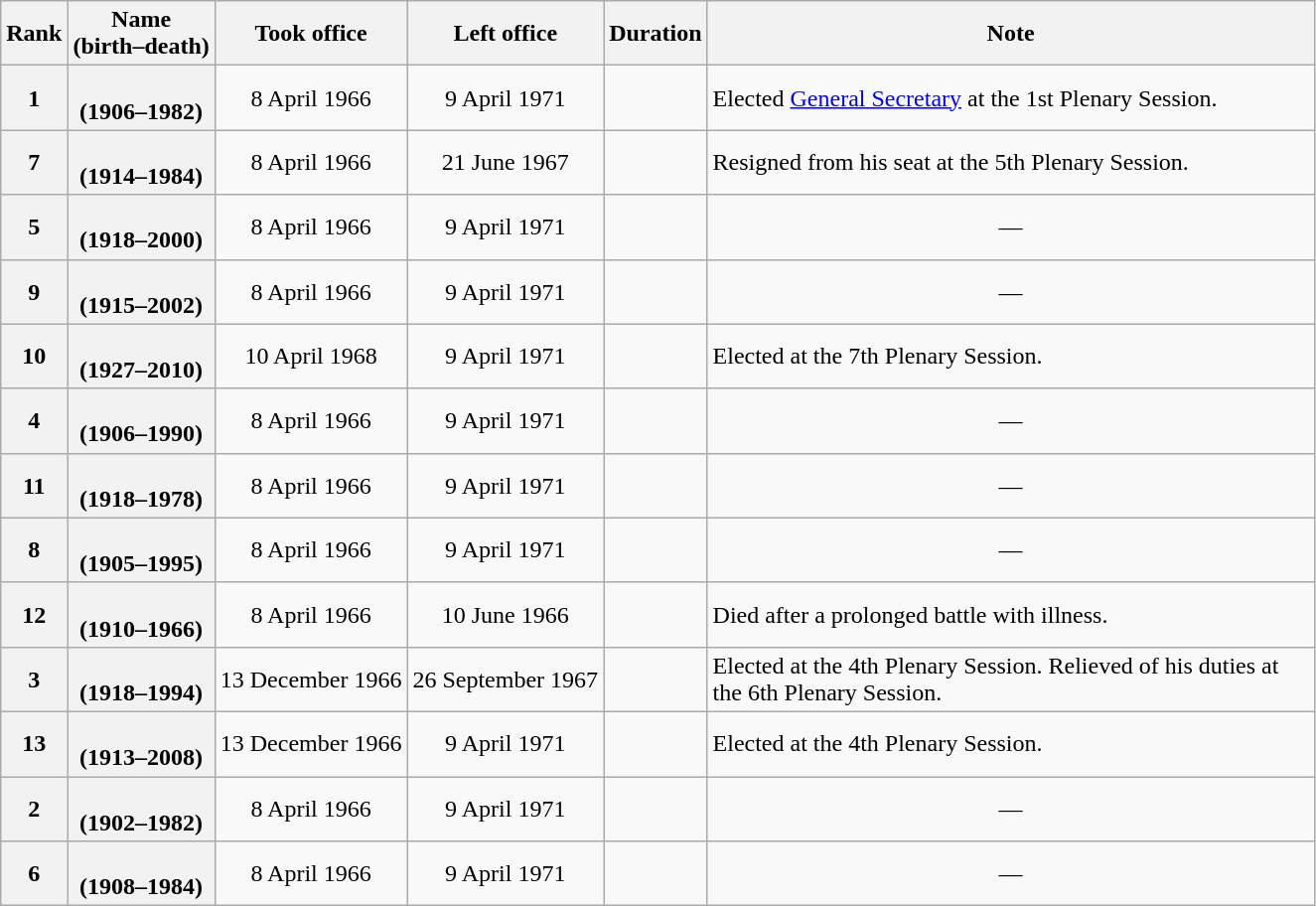<table class="wikitable plainrowheaders sortable" style="text-align:center;" border="1">
<tr>
<th scope="col">Rank</th>
<th scope="col">Name<br>(birth–death)</th>
<th scope="col">Took office</th>
<th scope="col">Left office</th>
<th scope="col">Duration</th>
<th scope="col" style="width:25em;">Note</th>
</tr>
<tr>
<th>1</th>
<th scope="row"><br>(1906–1982)</th>
<td>8 April 1966</td>
<td>9 April 1971</td>
<td></td>
<td align="left">Elected <a href='#'>General Secretary</a> at the 1st Plenary Session.</td>
</tr>
<tr>
<th>7</th>
<th scope="row"><br>(1914–1984)</th>
<td>8 April 1966</td>
<td>21 June 1967</td>
<td></td>
<td align="left">Resigned from his seat at the 5th Plenary Session.</td>
</tr>
<tr>
<th>5</th>
<th scope="row"><br>(1918–2000)</th>
<td>8 April 1966</td>
<td>9 April 1971</td>
<td></td>
<td>—</td>
</tr>
<tr>
<th>9</th>
<th scope="row"><br>(1915–2002)</th>
<td>8 April 1966</td>
<td>9 April 1971</td>
<td></td>
<td>—</td>
</tr>
<tr>
<th>10</th>
<th scope="row"><br>(1927–2010)</th>
<td>10 April 1968</td>
<td>9 April 1971</td>
<td></td>
<td align="left">Elected at the 7th Plenary Session.</td>
</tr>
<tr>
<th>4</th>
<th scope="row"><br>(1906–1990)</th>
<td>8 April 1966</td>
<td>9 April 1971</td>
<td></td>
<td>—</td>
</tr>
<tr>
<th>11</th>
<th scope="row"><br>(1918–1978)</th>
<td>8 April 1966</td>
<td>9 April 1971</td>
<td></td>
<td>—</td>
</tr>
<tr>
<th>8</th>
<th scope="row"><br>(1905–1995)</th>
<td>8 April 1966</td>
<td>9 April 1971</td>
<td></td>
<td>—</td>
</tr>
<tr>
<th>12</th>
<th scope="row"><br>(1910–1966)</th>
<td>8 April 1966</td>
<td>10 June 1966</td>
<td></td>
<td align="left">Died after a prolonged battle with illness.</td>
</tr>
<tr>
<th>3</th>
<th scope="row"><br>(1918–1994)</th>
<td>13 December 1966</td>
<td>26 September 1967</td>
<td></td>
<td align="left">Elected at the 4th Plenary Session. Relieved of his duties at the 6th Plenary Session.</td>
</tr>
<tr>
<th>13</th>
<th scope="row"><br>(1913–2008)</th>
<td>13 December 1966</td>
<td>9 April 1971</td>
<td></td>
<td align="left">Elected at the 4th Plenary Session.</td>
</tr>
<tr>
<th>2</th>
<th scope="row"><br>(1902–1982)</th>
<td>8 April 1966</td>
<td>9 April 1971</td>
<td></td>
<td>—</td>
</tr>
<tr>
<th>6</th>
<th scope="row"><br>(1908–1984)</th>
<td>8 April 1966</td>
<td>9 April 1971</td>
<td></td>
<td>—</td>
</tr>
</table>
